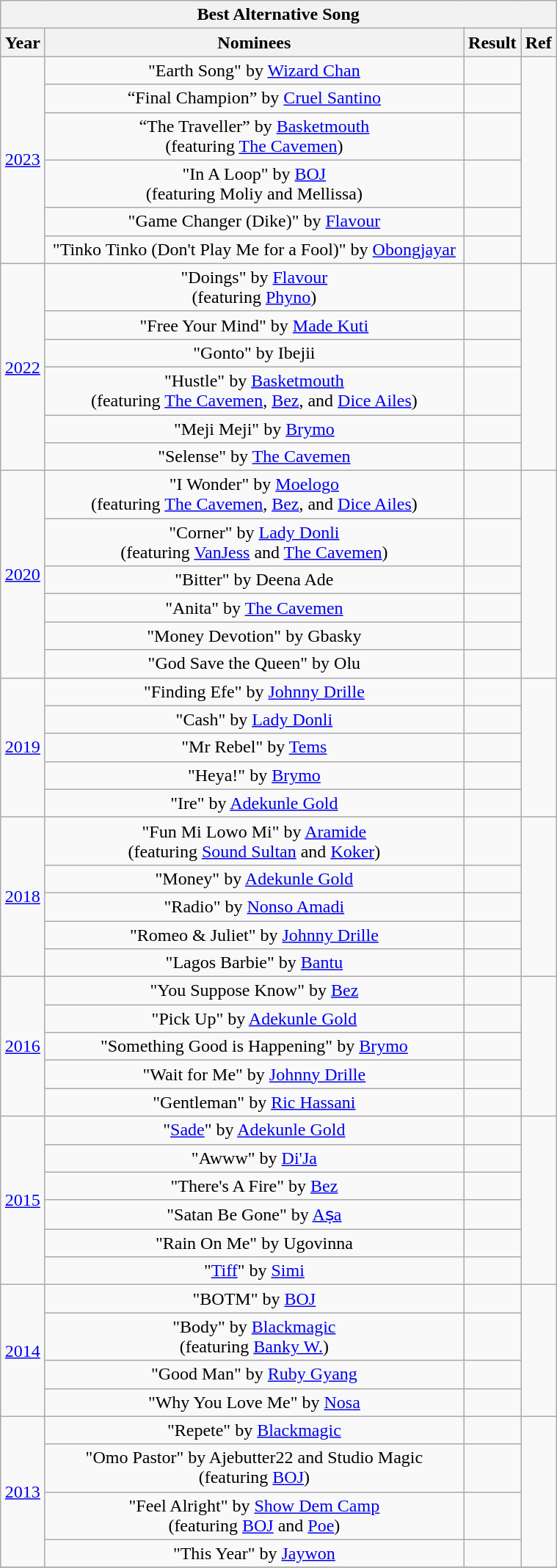<table class="wikitable" style="text-align:center; width:40%;">
<tr>
<th colspan="4">Best Alternative Song</th>
</tr>
<tr>
<th>Year</th>
<th>Nominees</th>
<th>Result</th>
<th>Ref</th>
</tr>
<tr>
<td rowspan="6"><a href='#'>2023</a></td>
<td>"Earth Song" by <a href='#'>Wizard Chan</a></td>
<td></td>
<td rowspan="6"></td>
</tr>
<tr>
<td>“Final Champion” by <a href='#'>Cruel Santino</a></td>
<td></td>
</tr>
<tr>
<td>“The Traveller” by <a href='#'>Basketmouth</a><br><span>(featuring <a href='#'>The Cavemen</a>)</span></td>
<td></td>
</tr>
<tr>
<td>"In A Loop" by <a href='#'>BOJ</a><br><span>(featuring Moliy and Mellissa)</span></td>
<td></td>
</tr>
<tr>
<td>"Game Changer (Dike)" by <a href='#'>Flavour</a></td>
<td></td>
</tr>
<tr>
<td>"Tinko Tinko (Don't Play Me for a Fool)" by <a href='#'>Obongjayar</a></td>
<td></td>
</tr>
<tr>
<td rowspan="6"><a href='#'>2022</a></td>
<td>"Doings" by <a href='#'>Flavour</a><br><span>(featuring <a href='#'>Phyno</a>)</span></td>
<td></td>
<td rowspan="6"></td>
</tr>
<tr>
<td>"Free Your Mind" by <a href='#'>Made Kuti</a></td>
<td></td>
</tr>
<tr>
<td>"Gonto" by Ibejii</td>
<td></td>
</tr>
<tr>
<td>"Hustle" by <a href='#'>Basketmouth</a><br><span>(featuring <a href='#'>The Cavemen</a>, <a href='#'>Bez</a>, and <a href='#'>Dice Ailes</a>)</span></td>
<td></td>
</tr>
<tr>
<td>"Meji Meji" by <a href='#'>Brymo</a></td>
<td></td>
</tr>
<tr>
<td>"Selense" by <a href='#'>The Cavemen</a></td>
<td></td>
</tr>
<tr>
<td rowspan="6"><a href='#'>2020</a></td>
<td>"I Wonder" by <a href='#'>Moelogo</a><br><span>(featuring <a href='#'>The Cavemen</a>, <a href='#'>Bez</a>, and <a href='#'>Dice Ailes</a>)</span></td>
<td></td>
<td rowspan="6"></td>
</tr>
<tr>
<td>"Corner" by <a href='#'>Lady Donli</a><br><span>(featuring <a href='#'>VanJess</a> and <a href='#'>The Cavemen</a>)</span></td>
<td></td>
</tr>
<tr>
<td>"Bitter" by Deena Ade</td>
<td></td>
</tr>
<tr>
<td>"Anita" by <a href='#'>The Cavemen</a></td>
<td></td>
</tr>
<tr>
<td>"Money Devotion" by Gbasky</td>
<td></td>
</tr>
<tr>
<td>"God Save the Queen" by Olu</td>
<td></td>
</tr>
<tr>
<td rowspan="5"><a href='#'>2019</a></td>
<td>"Finding Efe" by <a href='#'>Johnny Drille</a></td>
<td></td>
<td rowspan="5"></td>
</tr>
<tr>
<td>"Cash" by <a href='#'>Lady Donli</a></td>
<td></td>
</tr>
<tr>
<td>"Mr Rebel" by <a href='#'>Tems</a></td>
<td></td>
</tr>
<tr>
<td>"Heya!" by <a href='#'>Brymo</a></td>
<td></td>
</tr>
<tr>
<td>"Ire" by <a href='#'>Adekunle Gold</a></td>
<td></td>
</tr>
<tr>
<td rowspan="5"><a href='#'>2018</a></td>
<td>"Fun Mi Lowo Mi" by <a href='#'>Aramide</a><br><span>(featuring <a href='#'>Sound Sultan</a> and <a href='#'>Koker</a>)</span></td>
<td></td>
<td rowspan="5"></td>
</tr>
<tr>
<td>"Money" by <a href='#'>Adekunle Gold</a></td>
<td></td>
</tr>
<tr>
<td>"Radio" by <a href='#'>Nonso Amadi</a></td>
<td></td>
</tr>
<tr>
<td>"Romeo & Juliet" by <a href='#'>Johnny Drille</a></td>
<td></td>
</tr>
<tr>
<td>"Lagos Barbie" by <a href='#'>Bantu</a></td>
<td></td>
</tr>
<tr>
<td rowspan="5"><a href='#'>2016</a></td>
<td>"You Suppose Know" by <a href='#'>Bez</a></td>
<td></td>
<td rowspan="5"></td>
</tr>
<tr>
<td>"Pick Up" by <a href='#'>Adekunle Gold</a></td>
<td></td>
</tr>
<tr>
<td>"Something Good is Happening" by <a href='#'>Brymo</a></td>
<td></td>
</tr>
<tr>
<td>"Wait for Me" by <a href='#'>Johnny Drille</a></td>
<td></td>
</tr>
<tr>
<td>"Gentleman" by <a href='#'>Ric Hassani</a></td>
<td></td>
</tr>
<tr>
<td rowspan="6"><a href='#'>2015</a></td>
<td>"<a href='#'>Sade</a>" by <a href='#'>Adekunle Gold</a></td>
<td></td>
<td rowspan="6"></td>
</tr>
<tr>
<td>"Awww" by <a href='#'>Di'Ja</a></td>
<td></td>
</tr>
<tr>
<td>"There's A Fire" by <a href='#'>Bez</a></td>
<td></td>
</tr>
<tr>
<td>"Satan Be Gone" by <a href='#'>Aṣa</a></td>
<td></td>
</tr>
<tr>
<td>"Rain On Me" by Ugovinna</td>
<td></td>
</tr>
<tr>
<td>"<a href='#'>Tiff</a>" by <a href='#'>Simi</a></td>
<td></td>
</tr>
<tr>
<td rowspan="4"><a href='#'>2014</a></td>
<td>"BOTM" by <a href='#'>BOJ</a></td>
<td></td>
<td rowspan="4"></td>
</tr>
<tr>
<td>"Body" by <a href='#'>Blackmagic</a><br><span>(featuring <a href='#'>Banky W.</a>)</span></td>
<td></td>
</tr>
<tr>
<td>"Good Man" by <a href='#'>Ruby Gyang</a></td>
<td></td>
</tr>
<tr>
<td>"Why You Love Me" by <a href='#'>Nosa</a></td>
<td></td>
</tr>
<tr>
<td rowspan="4"><a href='#'>2013</a></td>
<td>"Repete" by <a href='#'>Blackmagic</a></td>
<td></td>
<td rowspan="4"></td>
</tr>
<tr>
<td>"Omo Pastor" by Ajebutter22 and Studio Magic<br><span>(featuring <a href='#'>BOJ</a>)</span></td>
<td></td>
</tr>
<tr>
<td>"Feel Alright" by <a href='#'>Show Dem Camp</a><br><span>(featuring <a href='#'>BOJ</a> and <a href='#'>Poe</a>)</span></td>
<td></td>
</tr>
<tr>
<td>"This Year" by <a href='#'>Jaywon</a></td>
<td></td>
</tr>
<tr>
</tr>
</table>
